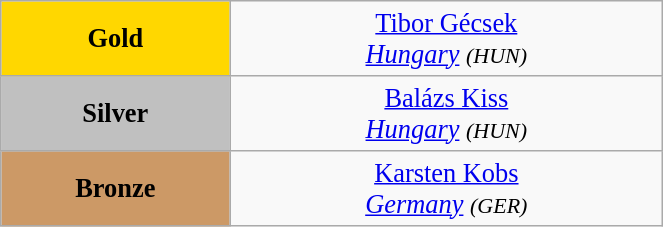<table class="wikitable" style=" text-align:center; font-size:110%;" width="35%">
<tr>
<td bgcolor="gold"><strong>Gold</strong></td>
<td> <a href='#'>Tibor Gécsek</a><br><em><a href='#'>Hungary</a> <small>(HUN)</small></em></td>
</tr>
<tr>
<td bgcolor="silver"><strong>Silver</strong></td>
<td> <a href='#'>Balázs Kiss</a><br><em><a href='#'>Hungary</a> <small>(HUN)</small></em></td>
</tr>
<tr>
<td bgcolor="CC9966"><strong>Bronze</strong></td>
<td> <a href='#'>Karsten Kobs</a><br><em><a href='#'>Germany</a> <small>(GER)</small></em></td>
</tr>
</table>
